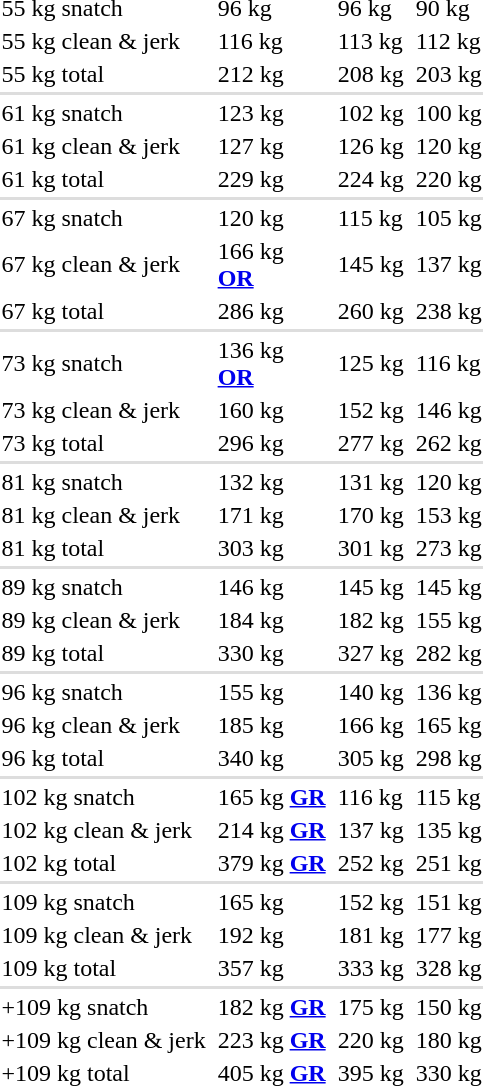<table>
<tr>
<td>55 kg snatch</td>
<td></td>
<td>96 kg</td>
<td></td>
<td>96 kg</td>
<td></td>
<td>90 kg</td>
</tr>
<tr>
<td>55 kg clean & jerk</td>
<td></td>
<td>116 kg</td>
<td></td>
<td>113 kg</td>
<td></td>
<td>112 kg</td>
</tr>
<tr>
<td>55 kg total</td>
<td></td>
<td>212 kg</td>
<td></td>
<td>208 kg</td>
<td></td>
<td>203 kg</td>
</tr>
<tr bgcolor=#ddd>
<td colspan=8></td>
</tr>
<tr>
<td>61 kg snatch</td>
<td></td>
<td>123 kg</td>
<td></td>
<td>102 kg</td>
<td></td>
<td>100 kg</td>
</tr>
<tr>
<td>61 kg clean & jerk</td>
<td></td>
<td>127 kg</td>
<td></td>
<td>126 kg</td>
<td></td>
<td>120 kg</td>
</tr>
<tr>
<td>61 kg total</td>
<td></td>
<td>229 kg</td>
<td></td>
<td>224 kg</td>
<td></td>
<td>220 kg</td>
</tr>
<tr bgcolor=#ddd>
<td colspan=8></td>
</tr>
<tr>
<td>67 kg snatch</td>
<td></td>
<td>120 kg</td>
<td></td>
<td>115 kg</td>
<td></td>
<td>105 kg</td>
</tr>
<tr>
<td>67 kg clean & jerk</td>
<td></td>
<td>166 kg<br><strong><a href='#'>OR</a></strong></td>
<td></td>
<td>145 kg</td>
<td></td>
<td>137 kg</td>
</tr>
<tr>
<td>67 kg total</td>
<td></td>
<td>286 kg</td>
<td></td>
<td>260 kg</td>
<td></td>
<td>238 kg</td>
</tr>
<tr bgcolor=#ddd>
<td colspan=8></td>
</tr>
<tr>
<td>73 kg snatch</td>
<td></td>
<td>136 kg<br><strong><a href='#'>OR</a></strong></td>
<td></td>
<td>125 kg</td>
<td></td>
<td>116 kg</td>
</tr>
<tr>
<td>73 kg clean & jerk</td>
<td></td>
<td>160 kg</td>
<td></td>
<td>152 kg</td>
<td></td>
<td>146 kg</td>
</tr>
<tr>
<td>73 kg total</td>
<td></td>
<td>296 kg</td>
<td></td>
<td>277 kg</td>
<td></td>
<td>262 kg</td>
</tr>
<tr bgcolor=#ddd>
<td colspan=8></td>
</tr>
<tr>
<td>81 kg snatch</td>
<td></td>
<td>132 kg</td>
<td></td>
<td>131 kg</td>
<td></td>
<td>120 kg</td>
</tr>
<tr>
<td>81 kg clean & jerk</td>
<td></td>
<td>171 kg</td>
<td></td>
<td>170 kg</td>
<td></td>
<td>153 kg</td>
</tr>
<tr>
<td>81 kg total</td>
<td></td>
<td>303 kg</td>
<td></td>
<td>301 kg</td>
<td></td>
<td>273 kg</td>
</tr>
<tr bgcolor=#ddd>
<td colspan=8></td>
</tr>
<tr>
<td>89 kg snatch</td>
<td></td>
<td>146 kg</td>
<td></td>
<td>145 kg</td>
<td></td>
<td>145 kg</td>
</tr>
<tr>
<td>89 kg clean & jerk</td>
<td></td>
<td>184 kg</td>
<td></td>
<td>182 kg</td>
<td></td>
<td>155 kg</td>
</tr>
<tr>
<td>89 kg total</td>
<td></td>
<td>330 kg</td>
<td></td>
<td>327 kg</td>
<td></td>
<td>282 kg</td>
</tr>
<tr bgcolor=#ddd>
<td colspan=8></td>
</tr>
<tr>
<td>96 kg snatch</td>
<td></td>
<td>155 kg</td>
<td></td>
<td>140 kg</td>
<td></td>
<td>136 kg</td>
</tr>
<tr>
<td>96 kg clean & jerk</td>
<td></td>
<td>185 kg</td>
<td></td>
<td>166 kg</td>
<td></td>
<td>165 kg</td>
</tr>
<tr>
<td>96 kg total</td>
<td></td>
<td>340 kg</td>
<td></td>
<td>305 kg</td>
<td></td>
<td>298 kg</td>
</tr>
<tr bgcolor=#ddd>
<td colspan=8></td>
</tr>
<tr>
<td>102 kg snatch</td>
<td></td>
<td>165 kg <strong><a href='#'>GR</a></strong></td>
<td></td>
<td>116 kg</td>
<td></td>
<td>115 kg</td>
</tr>
<tr>
<td>102 kg clean & jerk</td>
<td></td>
<td>214 kg <strong><a href='#'>GR</a></strong></td>
<td></td>
<td>137 kg</td>
<td></td>
<td>135 kg</td>
</tr>
<tr>
<td>102 kg total</td>
<td></td>
<td>379 kg <strong><a href='#'>GR</a></strong></td>
<td></td>
<td>252 kg</td>
<td></td>
<td>251 kg</td>
</tr>
<tr bgcolor=#ddd>
<td colspan=8></td>
</tr>
<tr>
<td>109 kg snatch</td>
<td></td>
<td>165 kg</td>
<td></td>
<td>152 kg</td>
<td></td>
<td>151 kg</td>
</tr>
<tr>
<td>109 kg clean & jerk</td>
<td></td>
<td>192 kg</td>
<td></td>
<td>181 kg</td>
<td></td>
<td>177 kg</td>
</tr>
<tr>
<td>109 kg total</td>
<td></td>
<td>357 kg</td>
<td></td>
<td>333 kg</td>
<td></td>
<td>328 kg</td>
</tr>
<tr bgcolor=#ddd>
<td colspan=8></td>
</tr>
<tr>
<td>+109 kg snatch</td>
<td></td>
<td>182 kg <strong><a href='#'>GR</a></strong></td>
<td></td>
<td>175 kg</td>
<td></td>
<td>150 kg</td>
</tr>
<tr>
<td>+109 kg clean & jerk</td>
<td></td>
<td>223 kg <strong><a href='#'>GR</a></strong></td>
<td></td>
<td>220 kg</td>
<td></td>
<td>180 kg</td>
</tr>
<tr>
<td>+109 kg total</td>
<td></td>
<td>405 kg <strong><a href='#'>GR</a></strong></td>
<td></td>
<td>395 kg</td>
<td></td>
<td>330 kg</td>
</tr>
<tr>
</tr>
</table>
